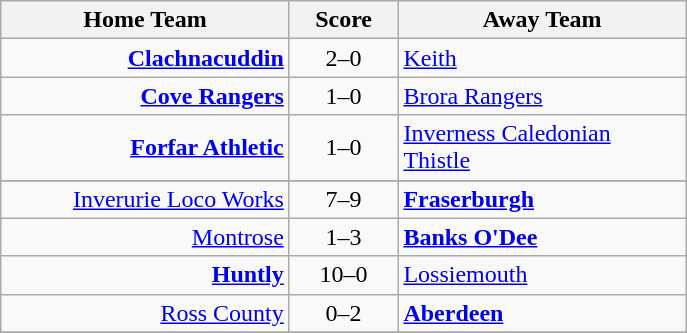<table class="wikitable" style="border-collapse: collapse;">
<tr>
<th align="right" width="185">Home Team</th>
<th align="center" width="65"> Score </th>
<th align="left" width="185">Away Team</th>
</tr>
<tr>
<td style="text-align: right;"><strong><a href='#'>Clachnacuddin</a></strong></td>
<td style="text-align: center;">2–0</td>
<td style="text-align: left;"><a href='#'>Keith</a></td>
</tr>
<tr>
<td style="text-align: right;"><strong><a href='#'>Cove Rangers</a></strong></td>
<td style="text-align: center;">1–0</td>
<td style="text-align: left;"><a href='#'>Brora Rangers</a></td>
</tr>
<tr>
<td style="text-align: right;"><strong><a href='#'>Forfar Athletic</a></strong></td>
<td style="text-align: center;">1–0</td>
<td style="text-align: left;"><a href='#'>Inverness Caledonian Thistle</a></td>
</tr>
<tr>
</tr>
<tr>
<td style="text-align: right;"><a href='#'>Inverurie Loco Works</a></td>
<td style="text-align: center;">7–9</td>
<td style="text-align: left;"><strong><a href='#'>Fraserburgh</a></strong></td>
</tr>
<tr>
<td style="text-align: right;"><a href='#'>Montrose</a></td>
<td style="text-align: center;">1–3</td>
<td style="text-align: left;"><strong><a href='#'>Banks O'Dee</a></strong></td>
</tr>
<tr>
<td style="text-align: right;"><strong><a href='#'>Huntly</a></strong></td>
<td style="text-align: center;">10–0</td>
<td style="text-align: left;"><a href='#'>Lossiemouth</a></td>
</tr>
<tr>
<td style="text-align: right;"><a href='#'>Ross County</a></td>
<td style="text-align: center;">0–2</td>
<td style="text-align: left;"><strong><a href='#'>Aberdeen</a></strong></td>
</tr>
<tr>
</tr>
</table>
